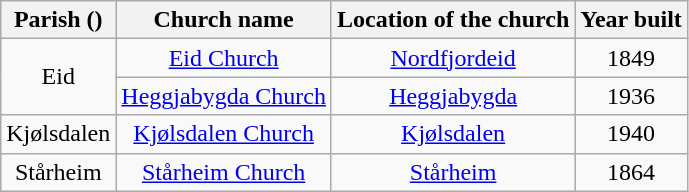<table class="wikitable" style="text-align:center">
<tr>
<th>Parish ()</th>
<th>Church name</th>
<th>Location of the church</th>
<th>Year built</th>
</tr>
<tr>
<td rowspan="2">Eid</td>
<td><a href='#'>Eid Church</a></td>
<td><a href='#'>Nordfjordeid</a></td>
<td>1849</td>
</tr>
<tr>
<td><a href='#'>Heggjabygda Church</a></td>
<td><a href='#'>Heggjabygda</a></td>
<td>1936</td>
</tr>
<tr>
<td>Kjølsdalen</td>
<td><a href='#'>Kjølsdalen Church</a></td>
<td><a href='#'>Kjølsdalen</a></td>
<td>1940</td>
</tr>
<tr>
<td>Stårheim</td>
<td><a href='#'>Stårheim Church</a></td>
<td><a href='#'>Stårheim</a></td>
<td>1864</td>
</tr>
</table>
